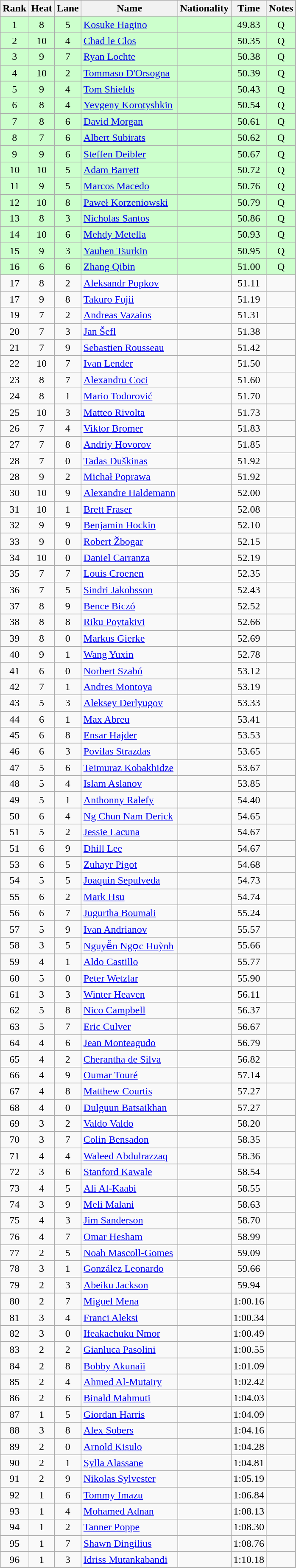<table class="wikitable sortable" style="text-align:center">
<tr>
<th>Rank</th>
<th>Heat</th>
<th>Lane</th>
<th>Name</th>
<th>Nationality</th>
<th>Time</th>
<th>Notes</th>
</tr>
<tr bgcolor=ccffcc>
<td>1</td>
<td>8</td>
<td>5</td>
<td align=left><a href='#'>Kosuke Hagino</a></td>
<td align=left></td>
<td>49.83</td>
<td>Q</td>
</tr>
<tr bgcolor=ccffcc>
<td>2</td>
<td>10</td>
<td>4</td>
<td align=left><a href='#'>Chad le Clos</a></td>
<td align=left></td>
<td>50.35</td>
<td>Q</td>
</tr>
<tr bgcolor=ccffcc>
<td>3</td>
<td>9</td>
<td>7</td>
<td align=left><a href='#'>Ryan Lochte</a></td>
<td align=left></td>
<td>50.38</td>
<td>Q</td>
</tr>
<tr bgcolor=ccffcc>
<td>4</td>
<td>10</td>
<td>2</td>
<td align=left><a href='#'>Tommaso D'Orsogna</a></td>
<td align=left></td>
<td>50.39</td>
<td>Q</td>
</tr>
<tr bgcolor=ccffcc>
<td>5</td>
<td>9</td>
<td>4</td>
<td align=left><a href='#'>Tom Shields</a></td>
<td align=left></td>
<td>50.43</td>
<td>Q</td>
</tr>
<tr bgcolor=ccffcc>
<td>6</td>
<td>8</td>
<td>4</td>
<td align=left><a href='#'>Yevgeny Korotyshkin</a></td>
<td align=left></td>
<td>50.54</td>
<td>Q</td>
</tr>
<tr bgcolor=ccffcc>
<td>7</td>
<td>8</td>
<td>6</td>
<td align=left><a href='#'>David Morgan</a></td>
<td align=left></td>
<td>50.61</td>
<td>Q</td>
</tr>
<tr bgcolor=ccffcc>
<td>8</td>
<td>7</td>
<td>6</td>
<td align=left><a href='#'>Albert Subirats</a></td>
<td align=left></td>
<td>50.62</td>
<td>Q</td>
</tr>
<tr bgcolor=ccffcc>
<td>9</td>
<td>9</td>
<td>6</td>
<td align=left><a href='#'>Steffen Deibler</a></td>
<td align=left></td>
<td>50.67</td>
<td>Q</td>
</tr>
<tr bgcolor=ccffcc>
<td>10</td>
<td>10</td>
<td>5</td>
<td align=left><a href='#'>Adam Barrett</a></td>
<td align=left></td>
<td>50.72</td>
<td>Q</td>
</tr>
<tr bgcolor=ccffcc>
<td>11</td>
<td>9</td>
<td>5</td>
<td align=left><a href='#'>Marcos Macedo</a></td>
<td align=left></td>
<td>50.76</td>
<td>Q</td>
</tr>
<tr bgcolor=ccffcc>
<td>12</td>
<td>10</td>
<td>8</td>
<td align=left><a href='#'>Paweł Korzeniowski</a></td>
<td align=left></td>
<td>50.79</td>
<td>Q</td>
</tr>
<tr bgcolor=ccffcc>
<td>13</td>
<td>8</td>
<td>3</td>
<td align=left><a href='#'>Nicholas Santos</a></td>
<td align=left></td>
<td>50.86</td>
<td>Q</td>
</tr>
<tr bgcolor=ccffcc>
<td>14</td>
<td>10</td>
<td>6</td>
<td align=left><a href='#'>Mehdy Metella</a></td>
<td align=left></td>
<td>50.93</td>
<td>Q</td>
</tr>
<tr bgcolor=ccffcc>
<td>15</td>
<td>9</td>
<td>3</td>
<td align=left><a href='#'>Yauhen Tsurkin</a></td>
<td align=left></td>
<td>50.95</td>
<td>Q</td>
</tr>
<tr bgcolor=ccffcc>
<td>16</td>
<td>6</td>
<td>6</td>
<td align=left><a href='#'>Zhang Qibin</a></td>
<td align=left></td>
<td>51.00</td>
<td>Q</td>
</tr>
<tr>
<td>17</td>
<td>8</td>
<td>2</td>
<td align=left><a href='#'>Aleksandr Popkov</a></td>
<td align=left></td>
<td>51.11</td>
<td></td>
</tr>
<tr>
<td>17</td>
<td>9</td>
<td>8</td>
<td align=left><a href='#'>Takuro Fujii</a></td>
<td align=left></td>
<td>51.19</td>
<td></td>
</tr>
<tr>
<td>19</td>
<td>7</td>
<td>2</td>
<td align=left><a href='#'>Andreas Vazaios</a></td>
<td align=left></td>
<td>51.31</td>
<td></td>
</tr>
<tr>
<td>20</td>
<td>7</td>
<td>3</td>
<td align=left><a href='#'>Jan Šefl</a></td>
<td align=left></td>
<td>51.38</td>
<td></td>
</tr>
<tr>
<td>21</td>
<td>7</td>
<td>9</td>
<td align=left><a href='#'>Sebastien Rousseau</a></td>
<td align=left></td>
<td>51.42</td>
<td></td>
</tr>
<tr>
<td>22</td>
<td>10</td>
<td>7</td>
<td align=left><a href='#'>Ivan Lenđer</a></td>
<td align=left></td>
<td>51.50</td>
<td></td>
</tr>
<tr>
<td>23</td>
<td>8</td>
<td>7</td>
<td align=left><a href='#'>Alexandru Coci</a></td>
<td align=left></td>
<td>51.60</td>
<td></td>
</tr>
<tr>
<td>24</td>
<td>8</td>
<td>1</td>
<td align=left><a href='#'>Mario Todorović</a></td>
<td align=left></td>
<td>51.70</td>
<td></td>
</tr>
<tr>
<td>25</td>
<td>10</td>
<td>3</td>
<td align=left><a href='#'>Matteo Rivolta</a></td>
<td align=left></td>
<td>51.73</td>
<td></td>
</tr>
<tr>
<td>26</td>
<td>7</td>
<td>4</td>
<td align=left><a href='#'>Viktor Bromer</a></td>
<td align=left></td>
<td>51.83</td>
<td></td>
</tr>
<tr>
<td>27</td>
<td>7</td>
<td>8</td>
<td align=left><a href='#'>Andriy Hovorov</a></td>
<td align=left></td>
<td>51.85</td>
<td></td>
</tr>
<tr>
<td>28</td>
<td>7</td>
<td>0</td>
<td align=left><a href='#'>Tadas Duškinas</a></td>
<td align=left></td>
<td>51.92</td>
<td></td>
</tr>
<tr>
<td>28</td>
<td>9</td>
<td>2</td>
<td align=left><a href='#'>Michał Poprawa</a></td>
<td align=left></td>
<td>51.92</td>
<td></td>
</tr>
<tr>
<td>30</td>
<td>10</td>
<td>9</td>
<td align=left><a href='#'>Alexandre Haldemann</a></td>
<td align=left></td>
<td>52.00</td>
<td></td>
</tr>
<tr>
<td>31</td>
<td>10</td>
<td>1</td>
<td align=left><a href='#'>Brett Fraser</a></td>
<td align=left></td>
<td>52.08</td>
<td></td>
</tr>
<tr>
<td>32</td>
<td>9</td>
<td>9</td>
<td align=left><a href='#'>Benjamin Hockin</a></td>
<td align=left></td>
<td>52.10</td>
<td></td>
</tr>
<tr>
<td>33</td>
<td>9</td>
<td>0</td>
<td align=left><a href='#'>Robert Žbogar</a></td>
<td align=left></td>
<td>52.15</td>
<td></td>
</tr>
<tr>
<td>34</td>
<td>10</td>
<td>0</td>
<td align=left><a href='#'>Daniel Carranza</a></td>
<td align=left></td>
<td>52.19</td>
<td></td>
</tr>
<tr>
<td>35</td>
<td>7</td>
<td>7</td>
<td align=left><a href='#'>Louis Croenen</a></td>
<td align=left></td>
<td>52.35</td>
<td></td>
</tr>
<tr>
<td>36</td>
<td>7</td>
<td>5</td>
<td align=left><a href='#'>Sindri Jakobsson</a></td>
<td align=left></td>
<td>52.43</td>
<td></td>
</tr>
<tr>
<td>37</td>
<td>8</td>
<td>9</td>
<td align=left><a href='#'>Bence Biczó</a></td>
<td align=left></td>
<td>52.52</td>
<td></td>
</tr>
<tr>
<td>38</td>
<td>8</td>
<td>8</td>
<td align=left><a href='#'>Riku Poytakivi</a></td>
<td align=left></td>
<td>52.66</td>
<td></td>
</tr>
<tr>
<td>39</td>
<td>8</td>
<td>0</td>
<td align=left><a href='#'>Markus Gierke</a></td>
<td align=left></td>
<td>52.69</td>
<td></td>
</tr>
<tr>
<td>40</td>
<td>9</td>
<td>1</td>
<td align=left><a href='#'>Wang Yuxin</a></td>
<td align=left></td>
<td>52.78</td>
<td></td>
</tr>
<tr>
<td>41</td>
<td>6</td>
<td>0</td>
<td align=left><a href='#'>Norbert Szabó</a></td>
<td align=left></td>
<td>53.12</td>
<td></td>
</tr>
<tr>
<td>42</td>
<td>7</td>
<td>1</td>
<td align=left><a href='#'>Andres Montoya</a></td>
<td align=left></td>
<td>53.19</td>
<td></td>
</tr>
<tr>
<td>43</td>
<td>5</td>
<td>3</td>
<td align=left><a href='#'>Aleksey Derlyugov</a></td>
<td align=left></td>
<td>53.33</td>
<td></td>
</tr>
<tr>
<td>44</td>
<td>6</td>
<td>1</td>
<td align=left><a href='#'>Max Abreu</a></td>
<td align=left></td>
<td>53.41</td>
<td></td>
</tr>
<tr>
<td>45</td>
<td>6</td>
<td>8</td>
<td align=left><a href='#'>Ensar Hajder</a></td>
<td align=left></td>
<td>53.53</td>
<td></td>
</tr>
<tr>
<td>46</td>
<td>6</td>
<td>3</td>
<td align=left><a href='#'>Povilas Strazdas</a></td>
<td align=left></td>
<td>53.65</td>
<td></td>
</tr>
<tr>
<td>47</td>
<td>5</td>
<td>6</td>
<td align=left><a href='#'>Teimuraz Kobakhidze</a></td>
<td align=left></td>
<td>53.67</td>
<td></td>
</tr>
<tr>
<td>48</td>
<td>5</td>
<td>4</td>
<td align=left><a href='#'>Islam Aslanov</a></td>
<td align=left></td>
<td>53.85</td>
<td></td>
</tr>
<tr>
<td>49</td>
<td>5</td>
<td>1</td>
<td align=left><a href='#'>Anthonny Ralefy</a></td>
<td align=left></td>
<td>54.40</td>
<td></td>
</tr>
<tr>
<td>50</td>
<td>6</td>
<td>4</td>
<td align=left><a href='#'>Ng Chun Nam Derick</a></td>
<td align=left></td>
<td>54.65</td>
<td></td>
</tr>
<tr>
<td>51</td>
<td>5</td>
<td>2</td>
<td align=left><a href='#'>Jessie Lacuna</a></td>
<td align=left></td>
<td>54.67</td>
<td></td>
</tr>
<tr>
<td>51</td>
<td>6</td>
<td>9</td>
<td align=left><a href='#'>Dhill Lee</a></td>
<td align=left></td>
<td>54.67</td>
<td></td>
</tr>
<tr>
<td>53</td>
<td>6</td>
<td>5</td>
<td align=left><a href='#'>Zuhayr Pigot</a></td>
<td align=left></td>
<td>54.68</td>
<td></td>
</tr>
<tr>
<td>54</td>
<td>5</td>
<td>5</td>
<td align=left><a href='#'>Joaquin Sepulveda</a></td>
<td align=left></td>
<td>54.73</td>
<td></td>
</tr>
<tr>
<td>55</td>
<td>6</td>
<td>2</td>
<td align=left><a href='#'>Mark Hsu</a></td>
<td align=left></td>
<td>54.74</td>
<td></td>
</tr>
<tr>
<td>56</td>
<td>6</td>
<td>7</td>
<td align=left><a href='#'>Jugurtha Boumali</a></td>
<td align=left></td>
<td>55.24</td>
<td></td>
</tr>
<tr>
<td>57</td>
<td>5</td>
<td>9</td>
<td align=left><a href='#'>Ivan Andrianov</a></td>
<td align=left></td>
<td>55.57</td>
<td></td>
</tr>
<tr>
<td>58</td>
<td>3</td>
<td>5</td>
<td align=left><a href='#'>Nguyễn Ngọc Huỳnh</a></td>
<td align=left></td>
<td>55.66</td>
<td></td>
</tr>
<tr>
<td>59</td>
<td>4</td>
<td>1</td>
<td align=left><a href='#'>Aldo Castillo</a></td>
<td align=left></td>
<td>55.77</td>
<td></td>
</tr>
<tr>
<td>60</td>
<td>5</td>
<td>0</td>
<td align=left><a href='#'>Peter Wetzlar</a></td>
<td align=left></td>
<td>55.90</td>
<td></td>
</tr>
<tr>
<td>61</td>
<td>3</td>
<td>3</td>
<td align=left><a href='#'>Winter Heaven</a></td>
<td align=left></td>
<td>56.11</td>
<td></td>
</tr>
<tr>
<td>62</td>
<td>5</td>
<td>8</td>
<td align=left><a href='#'>Nico Campbell</a></td>
<td align=left></td>
<td>56.37</td>
<td></td>
</tr>
<tr>
<td>63</td>
<td>5</td>
<td>7</td>
<td align=left><a href='#'>Eric Culver</a></td>
<td align=left></td>
<td>56.67</td>
<td></td>
</tr>
<tr>
<td>64</td>
<td>4</td>
<td>6</td>
<td align=left><a href='#'>Jean Monteagudo</a></td>
<td align=left></td>
<td>56.79</td>
<td></td>
</tr>
<tr>
<td>65</td>
<td>4</td>
<td>2</td>
<td align=left><a href='#'>Cherantha de Silva</a></td>
<td align=left></td>
<td>56.82</td>
<td></td>
</tr>
<tr>
<td>66</td>
<td>4</td>
<td>9</td>
<td align=left><a href='#'>Oumar Touré</a></td>
<td align=left></td>
<td>57.14</td>
<td></td>
</tr>
<tr>
<td>67</td>
<td>4</td>
<td>8</td>
<td align=left><a href='#'>Matthew Courtis</a></td>
<td align=left></td>
<td>57.27</td>
<td></td>
</tr>
<tr>
<td>68</td>
<td>4</td>
<td>0</td>
<td align=left><a href='#'>Dulguun Batsaikhan</a></td>
<td align=left></td>
<td>57.27</td>
<td></td>
</tr>
<tr>
<td>69</td>
<td>3</td>
<td>2</td>
<td align=left><a href='#'>Valdo Valdo</a></td>
<td align=left></td>
<td>58.20</td>
<td></td>
</tr>
<tr>
<td>70</td>
<td>3</td>
<td>7</td>
<td align=left><a href='#'>Colin Bensadon</a></td>
<td align=left></td>
<td>58.35</td>
<td></td>
</tr>
<tr>
<td>71</td>
<td>4</td>
<td>4</td>
<td align=left><a href='#'>Waleed Abdulrazzaq</a></td>
<td align=left></td>
<td>58.36</td>
<td></td>
</tr>
<tr>
<td>72</td>
<td>3</td>
<td>6</td>
<td align=left><a href='#'>Stanford Kawale</a></td>
<td align=left></td>
<td>58.54</td>
<td></td>
</tr>
<tr>
<td>73</td>
<td>4</td>
<td>5</td>
<td align=left><a href='#'>Ali Al-Kaabi</a></td>
<td align=left></td>
<td>58.55</td>
<td></td>
</tr>
<tr>
<td>74</td>
<td>3</td>
<td>9</td>
<td align=left><a href='#'>Meli Malani</a></td>
<td align=left></td>
<td>58.63</td>
<td></td>
</tr>
<tr>
<td>75</td>
<td>4</td>
<td>3</td>
<td align=left><a href='#'>Jim Sanderson</a></td>
<td align=left></td>
<td>58.70</td>
<td></td>
</tr>
<tr>
<td>76</td>
<td>4</td>
<td>7</td>
<td align=left><a href='#'>Omar Hesham</a></td>
<td align=left></td>
<td>58.99</td>
<td></td>
</tr>
<tr>
<td>77</td>
<td>2</td>
<td>5</td>
<td align=left><a href='#'>Noah Mascoll-Gomes</a></td>
<td align=left></td>
<td>59.09</td>
<td></td>
</tr>
<tr>
<td>78</td>
<td>3</td>
<td>1</td>
<td align=left><a href='#'>González Leonardo</a></td>
<td align=left></td>
<td>59.66</td>
<td></td>
</tr>
<tr>
<td>79</td>
<td>2</td>
<td>3</td>
<td align=left><a href='#'>Abeiku Jackson</a></td>
<td align=left></td>
<td>59.94</td>
<td></td>
</tr>
<tr>
<td>80</td>
<td>2</td>
<td>7</td>
<td align=left><a href='#'>Miguel Mena</a></td>
<td align=left></td>
<td>1:00.16</td>
<td></td>
</tr>
<tr>
<td>81</td>
<td>3</td>
<td>4</td>
<td align=left><a href='#'>Franci Aleksi</a></td>
<td align=left></td>
<td>1:00.34</td>
<td></td>
</tr>
<tr>
<td>82</td>
<td>3</td>
<td>0</td>
<td align=left><a href='#'>Ifeakachuku Nmor</a></td>
<td align=left></td>
<td>1:00.49</td>
<td></td>
</tr>
<tr>
<td>83</td>
<td>2</td>
<td>2</td>
<td align=left><a href='#'>Gianluca Pasolini</a></td>
<td align=left></td>
<td>1:00.55</td>
<td></td>
</tr>
<tr>
<td>84</td>
<td>2</td>
<td>8</td>
<td align=left><a href='#'>Bobby Akunaii</a></td>
<td align=left></td>
<td>1:01.09</td>
<td></td>
</tr>
<tr>
<td>85</td>
<td>2</td>
<td>4</td>
<td align=left><a href='#'>Ahmed Al-Mutairy</a></td>
<td align=left></td>
<td>1:02.42</td>
<td></td>
</tr>
<tr>
<td>86</td>
<td>2</td>
<td>6</td>
<td align=left><a href='#'>Binald Mahmuti</a></td>
<td align=left></td>
<td>1:04.03</td>
<td></td>
</tr>
<tr>
<td>87</td>
<td>1</td>
<td>5</td>
<td align=left><a href='#'>Giordan Harris</a></td>
<td align=left></td>
<td>1:04.09</td>
<td></td>
</tr>
<tr>
<td>88</td>
<td>3</td>
<td>8</td>
<td align=left><a href='#'>Alex Sobers</a></td>
<td align=left></td>
<td>1:04.16</td>
<td></td>
</tr>
<tr>
<td>89</td>
<td>2</td>
<td>0</td>
<td align=left><a href='#'>Arnold Kisulo</a></td>
<td align=left></td>
<td>1:04.28</td>
<td></td>
</tr>
<tr>
<td>90</td>
<td>2</td>
<td>1</td>
<td align=left><a href='#'>Sylla Alassane</a></td>
<td align=left></td>
<td>1:04.81</td>
<td></td>
</tr>
<tr>
<td>91</td>
<td>2</td>
<td>9</td>
<td align=left><a href='#'>Nikolas Sylvester</a></td>
<td align=left></td>
<td>1:05.19</td>
<td></td>
</tr>
<tr>
<td>92</td>
<td>1</td>
<td>6</td>
<td align=left><a href='#'>Tommy Imazu</a></td>
<td align=left></td>
<td>1:06.84</td>
<td></td>
</tr>
<tr>
<td>93</td>
<td>1</td>
<td>4</td>
<td align=left><a href='#'>Mohamed Adnan</a></td>
<td align=left></td>
<td>1:08.13</td>
<td></td>
</tr>
<tr>
<td>94</td>
<td>1</td>
<td>2</td>
<td align=left><a href='#'>Tanner Poppe</a></td>
<td align=left></td>
<td>1:08.30</td>
<td></td>
</tr>
<tr>
<td>95</td>
<td>1</td>
<td>7</td>
<td align=left><a href='#'>Shawn Dingilius</a></td>
<td align=left></td>
<td>1:08.76</td>
<td></td>
</tr>
<tr>
<td>96</td>
<td>1</td>
<td>3</td>
<td align=left><a href='#'>Idriss Mutankabandi</a></td>
<td align=left></td>
<td>1:10.18</td>
<td></td>
</tr>
</table>
